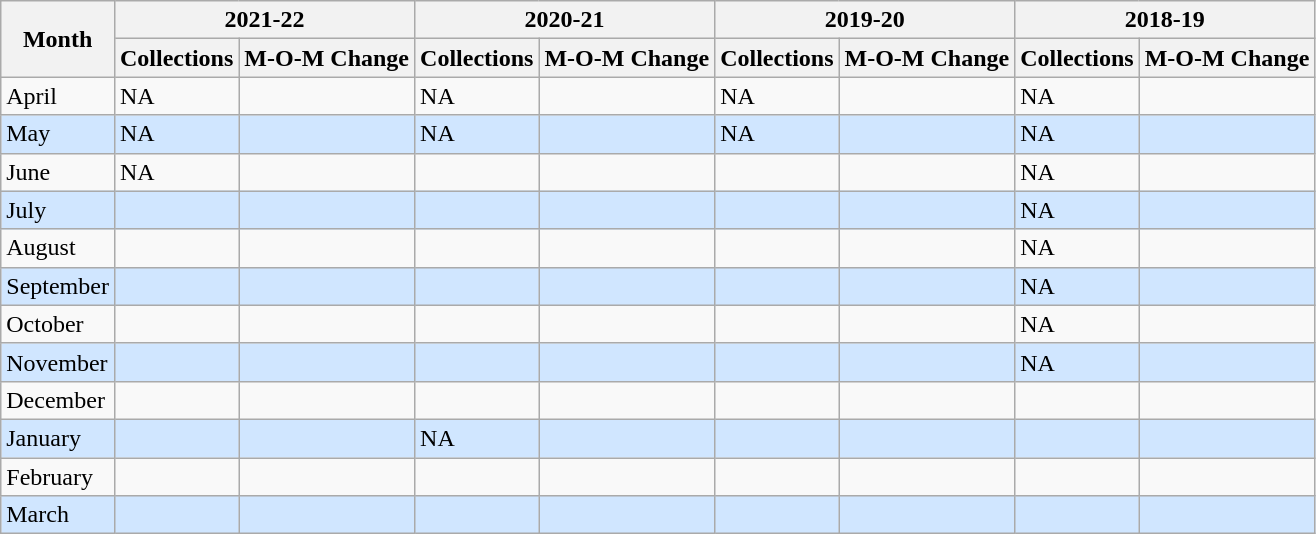<table class="wikitable sortable">
<tr>
<th rowspan="2">Month</th>
<th colspan=2>2021-22</th>
<th colspan=2>2020-21</th>
<th colspan=2>2019-20</th>
<th colspan=2>2018-19</th>
</tr>
<tr>
<th>Collections</th>
<th>M-O-M Change</th>
<th>Collections</th>
<th>M-O-M Change</th>
<th>Collections</th>
<th>M-O-M Change</th>
<th>Collections</th>
<th>M-O-M Change</th>
</tr>
<tr>
<td>April</td>
<td>NA</td>
<td></td>
<td>NA</td>
<td></td>
<td>NA</td>
<td></td>
<td>NA</td>
<td></td>
</tr>
<tr style="background:#D0E6FF">
<td>May</td>
<td>NA</td>
<td></td>
<td>NA</td>
<td></td>
<td>NA</td>
<td></td>
<td>NA</td>
<td></td>
</tr>
<tr>
<td>June</td>
<td>NA</td>
<td></td>
<td></td>
<td></td>
<td></td>
<td></td>
<td>NA</td>
<td></td>
</tr>
<tr style="background:#D0E6FF">
<td>July</td>
<td></td>
<td></td>
<td></td>
<td></td>
<td></td>
<td></td>
<td>NA</td>
<td></td>
</tr>
<tr>
<td>August</td>
<td></td>
<td></td>
<td></td>
<td></td>
<td></td>
<td></td>
<td>NA</td>
<td></td>
</tr>
<tr style="background:#D0E6FF">
<td>September</td>
<td></td>
<td></td>
<td></td>
<td></td>
<td></td>
<td></td>
<td>NA</td>
<td></td>
</tr>
<tr>
<td>October</td>
<td></td>
<td></td>
<td></td>
<td></td>
<td></td>
<td></td>
<td>NA</td>
<td></td>
</tr>
<tr style="background:#D0E6FF">
<td>November</td>
<td></td>
<td></td>
<td></td>
<td></td>
<td></td>
<td></td>
<td>NA</td>
<td></td>
</tr>
<tr>
<td>December</td>
<td></td>
<td></td>
<td></td>
<td></td>
<td></td>
<td></td>
<td></td>
<td></td>
</tr>
<tr style="background:#D0E6FF">
<td>January</td>
<td></td>
<td></td>
<td>NA</td>
<td></td>
<td></td>
<td></td>
<td></td>
<td></td>
</tr>
<tr>
<td>February</td>
<td></td>
<td></td>
<td></td>
<td></td>
<td></td>
<td></td>
<td></td>
<td></td>
</tr>
<tr style="background:#D0E6FF">
<td>March</td>
<td></td>
<td></td>
<td></td>
<td></td>
<td></td>
<td></td>
<td></td>
<td></td>
</tr>
</table>
